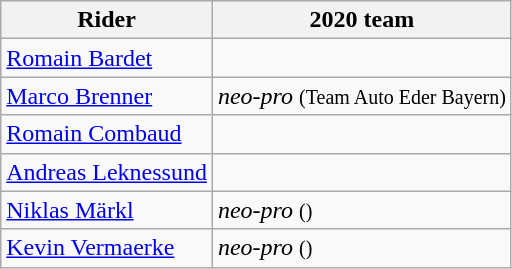<table class="wikitable">
<tr>
<th>Rider</th>
<th>2020 team</th>
</tr>
<tr>
<td><a href='#'>Romain Bardet</a></td>
<td></td>
</tr>
<tr>
<td><a href='#'>Marco Brenner</a></td>
<td><em>neo-pro</em> <small>(Team Auto Eder Bayern)</small></td>
</tr>
<tr>
<td><a href='#'>Romain Combaud</a></td>
<td></td>
</tr>
<tr>
<td><a href='#'>Andreas Leknessund</a></td>
<td></td>
</tr>
<tr>
<td><a href='#'>Niklas Märkl</a></td>
<td><em>neo-pro</em> <small>()</small></td>
</tr>
<tr>
<td><a href='#'>Kevin Vermaerke</a></td>
<td><em>neo-pro</em> <small>()</small></td>
</tr>
</table>
